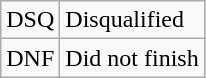<table class="wikitable">
<tr>
<td style="text-align:center;">DSQ</td>
<td>Disqualified</td>
</tr>
<tr>
<td style="text-align:center;">DNF</td>
<td>Did not finish</td>
</tr>
</table>
